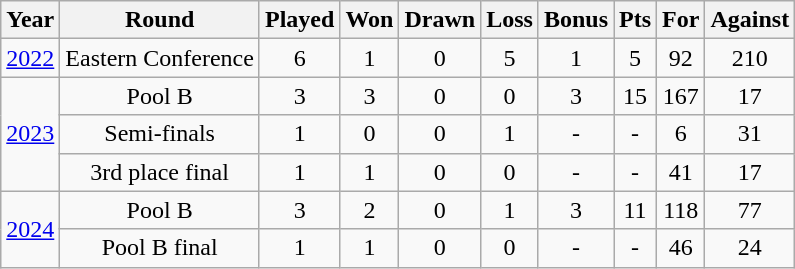<table class="wikitable" style="text-align:center">
<tr>
<th>Year</th>
<th>Round</th>
<th>Played</th>
<th>Won</th>
<th>Drawn</th>
<th>Loss</th>
<th>Bonus</th>
<th>Pts</th>
<th>For</th>
<th>Against</th>
</tr>
<tr>
<td><a href='#'>2022</a></td>
<td>Eastern Conference</td>
<td>6</td>
<td>1</td>
<td>0</td>
<td>5</td>
<td>1</td>
<td>5</td>
<td>92</td>
<td>210</td>
</tr>
<tr>
<td rowspan=3><a href='#'>2023</a></td>
<td>Pool B</td>
<td>3</td>
<td>3</td>
<td>0</td>
<td>0</td>
<td>3</td>
<td>15</td>
<td>167</td>
<td>17</td>
</tr>
<tr>
<td>Semi-finals</td>
<td>1</td>
<td>0</td>
<td>0</td>
<td>1</td>
<td>-</td>
<td>-</td>
<td>6</td>
<td>31</td>
</tr>
<tr>
<td>3rd place final</td>
<td>1</td>
<td>1</td>
<td>0</td>
<td>0</td>
<td>-</td>
<td>-</td>
<td>41</td>
<td>17</td>
</tr>
<tr>
<td rowspan=2><a href='#'>2024</a></td>
<td>Pool B</td>
<td>3</td>
<td>2</td>
<td>0</td>
<td>1</td>
<td>3</td>
<td>11</td>
<td>118</td>
<td>77</td>
</tr>
<tr>
<td>Pool B final</td>
<td>1</td>
<td>1</td>
<td>0</td>
<td>0</td>
<td>-</td>
<td>-</td>
<td>46</td>
<td>24</td>
</tr>
</table>
